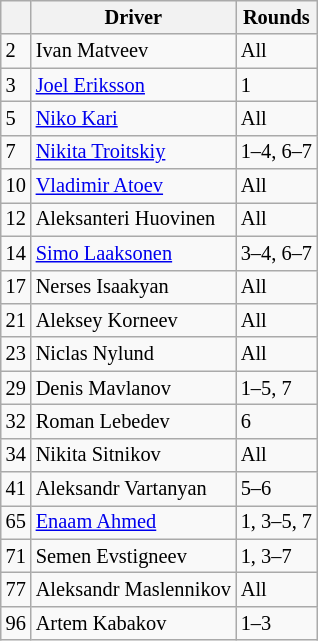<table class="wikitable" style="font-size: 85%;">
<tr>
<th></th>
<th>Driver</th>
<th>Rounds</th>
</tr>
<tr>
<td>2</td>
<td> Ivan Matveev</td>
<td>All</td>
</tr>
<tr>
<td>3</td>
<td> <a href='#'>Joel Eriksson</a></td>
<td>1</td>
</tr>
<tr>
<td>5</td>
<td> <a href='#'>Niko Kari</a></td>
<td>All</td>
</tr>
<tr>
<td>7</td>
<td> <a href='#'>Nikita Troitskiy</a></td>
<td>1–4, 6–7</td>
</tr>
<tr>
<td>10</td>
<td> <a href='#'>Vladimir Atoev</a></td>
<td>All</td>
</tr>
<tr>
<td>12</td>
<td> Aleksanteri Huovinen</td>
<td>All</td>
</tr>
<tr>
<td>14</td>
<td> <a href='#'>Simo Laaksonen</a></td>
<td>3–4, 6–7</td>
</tr>
<tr>
<td>17</td>
<td> Nerses Isaakyan</td>
<td>All</td>
</tr>
<tr>
<td>21</td>
<td> Aleksey Korneev</td>
<td>All</td>
</tr>
<tr>
<td>23</td>
<td> Niclas Nylund</td>
<td>All</td>
</tr>
<tr>
<td>29</td>
<td> Denis Mavlanov</td>
<td>1–5, 7</td>
</tr>
<tr>
<td>32</td>
<td> Roman Lebedev</td>
<td>6</td>
</tr>
<tr>
<td>34</td>
<td> Nikita Sitnikov</td>
<td>All</td>
</tr>
<tr>
<td>41</td>
<td> Aleksandr Vartanyan</td>
<td>5–6</td>
</tr>
<tr>
<td>65</td>
<td> <a href='#'>Enaam Ahmed</a></td>
<td>1, 3–5, 7</td>
</tr>
<tr>
<td>71</td>
<td> Semen Evstigneev</td>
<td>1, 3–7</td>
</tr>
<tr>
<td>77</td>
<td> Aleksandr Maslennikov</td>
<td>All</td>
</tr>
<tr>
<td>96</td>
<td> Artem Kabakov</td>
<td>1–3</td>
</tr>
</table>
